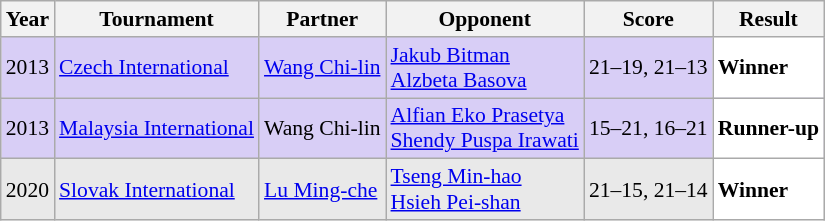<table class="sortable wikitable" style="font-size: 90%;">
<tr>
<th>Year</th>
<th>Tournament</th>
<th>Partner</th>
<th>Opponent</th>
<th>Score</th>
<th>Result</th>
</tr>
<tr style="background:#D8CEF6">
<td align="center">2013</td>
<td align="left"><a href='#'>Czech International</a></td>
<td align="left"> <a href='#'>Wang Chi-lin</a></td>
<td align="left"> <a href='#'>Jakub Bitman</a><br> <a href='#'>Alzbeta Basova</a></td>
<td align="left">21–19, 21–13</td>
<td style="text-align:left; background:white"> <strong>Winner</strong></td>
</tr>
<tr style="background:#D8CEF6">
<td align="center">2013</td>
<td align="left"><a href='#'>Malaysia International</a></td>
<td align="left"> Wang Chi-lin</td>
<td align="left"> <a href='#'>Alfian Eko Prasetya</a><br> <a href='#'>Shendy Puspa Irawati</a></td>
<td align="left">15–21, 16–21</td>
<td style="text-align:left; background:white"> <strong>Runner-up</strong></td>
</tr>
<tr style="background:#E9E9E9">
<td align="center">2020</td>
<td align="left"><a href='#'>Slovak International</a></td>
<td align="left"> <a href='#'>Lu Ming-che</a></td>
<td align="left"> <a href='#'>Tseng Min-hao</a><br> <a href='#'>Hsieh Pei-shan</a></td>
<td align="left">21–15, 21–14</td>
<td style="text-align:left; background:white"> <strong>Winner</strong></td>
</tr>
</table>
